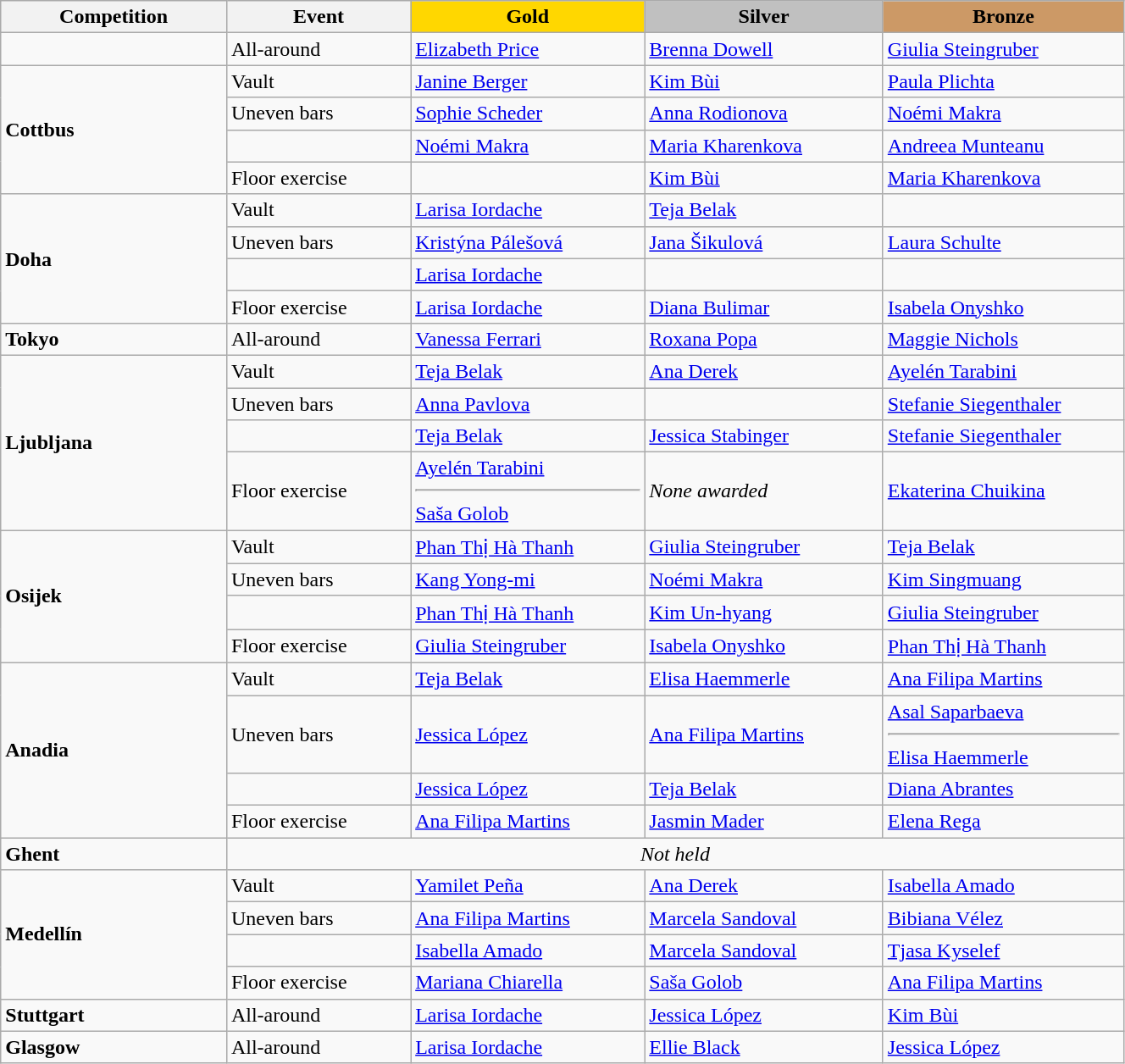<table class="wikitable" style="width:70%;">
<tr>
<th style="text-align:center; width:5%;">Competition</th>
<th style="text-align:center; width:5%;">Event</th>
<td style="text-align:center; width:6%; background:gold;"><strong>Gold</strong></td>
<td style="text-align:center; width:6%; background:silver;"><strong>Silver</strong></td>
<td style="text-align:center; width:6%; background:#c96;"><strong>Bronze</strong></td>
</tr>
<tr>
<td></td>
<td>All-around</td>
<td> <a href='#'>Elizabeth Price</a></td>
<td> <a href='#'>Brenna Dowell</a></td>
<td> <a href='#'>Giulia Steingruber</a></td>
</tr>
<tr>
<td rowspan="4"><strong>Cottbus</strong> </td>
<td>Vault</td>
<td> <a href='#'>Janine Berger</a></td>
<td> <a href='#'>Kim Bùi</a></td>
<td> <a href='#'>Paula Plichta</a></td>
</tr>
<tr>
<td>Uneven bars</td>
<td> <a href='#'>Sophie Scheder</a></td>
<td> <a href='#'>Anna Rodionova</a></td>
<td> <a href='#'>Noémi Makra</a></td>
</tr>
<tr>
<td></td>
<td> <a href='#'>Noémi Makra</a></td>
<td> <a href='#'>Maria Kharenkova</a></td>
<td> <a href='#'>Andreea Munteanu</a></td>
</tr>
<tr>
<td>Floor exercise</td>
<td></td>
<td> <a href='#'>Kim Bùi</a></td>
<td> <a href='#'>Maria Kharenkova</a></td>
</tr>
<tr>
<td rowspan="4"><strong>Doha</strong> </td>
<td>Vault</td>
<td> <a href='#'>Larisa Iordache</a></td>
<td> <a href='#'>Teja Belak</a></td>
<td></td>
</tr>
<tr>
<td>Uneven bars</td>
<td> <a href='#'>Kristýna Pálešová</a></td>
<td> <a href='#'>Jana Šikulová</a></td>
<td> <a href='#'>Laura Schulte</a></td>
</tr>
<tr>
<td></td>
<td> <a href='#'>Larisa Iordache</a></td>
<td></td>
<td></td>
</tr>
<tr>
<td>Floor exercise</td>
<td> <a href='#'>Larisa Iordache</a></td>
<td> <a href='#'>Diana Bulimar</a></td>
<td> <a href='#'>Isabela Onyshko</a></td>
</tr>
<tr>
<td><strong>Tokyo</strong> </td>
<td>All-around</td>
<td> <a href='#'>Vanessa Ferrari</a></td>
<td> <a href='#'>Roxana Popa</a></td>
<td> <a href='#'>Maggie Nichols</a></td>
</tr>
<tr>
<td rowspan="4"><strong>Ljubljana</strong> </td>
<td>Vault</td>
<td> <a href='#'>Teja Belak</a></td>
<td> <a href='#'>Ana Derek</a></td>
<td> <a href='#'>Ayelén Tarabini</a></td>
</tr>
<tr>
<td>Uneven bars</td>
<td> <a href='#'>Anna Pavlova</a></td>
<td></td>
<td> <a href='#'>Stefanie Siegenthaler</a></td>
</tr>
<tr>
<td></td>
<td> <a href='#'>Teja Belak</a></td>
<td> <a href='#'>Jessica Stabinger</a></td>
<td> <a href='#'>Stefanie Siegenthaler</a></td>
</tr>
<tr>
<td>Floor exercise</td>
<td> <a href='#'>Ayelén Tarabini</a> <hr>  <a href='#'>Saša Golob</a></td>
<td><em>None awarded</em></td>
<td> <a href='#'>Ekaterina Chuikina</a></td>
</tr>
<tr>
<td rowspan="4"><strong>Osijek</strong> </td>
<td>Vault</td>
<td> <a href='#'>Phan Thị Hà Thanh</a></td>
<td> <a href='#'>Giulia Steingruber</a></td>
<td> <a href='#'>Teja Belak</a></td>
</tr>
<tr>
<td>Uneven bars</td>
<td> <a href='#'>Kang Yong-mi</a></td>
<td> <a href='#'>Noémi Makra</a></td>
<td> <a href='#'>Kim Singmuang</a></td>
</tr>
<tr>
<td></td>
<td> <a href='#'>Phan Thị Hà Thanh</a></td>
<td> <a href='#'>Kim Un-hyang</a></td>
<td> <a href='#'>Giulia Steingruber</a></td>
</tr>
<tr>
<td>Floor exercise</td>
<td> <a href='#'>Giulia Steingruber</a></td>
<td> <a href='#'>Isabela Onyshko</a></td>
<td> <a href='#'>Phan Thị Hà Thanh</a></td>
</tr>
<tr>
<td rowspan="4"><strong>Anadia</strong> </td>
<td>Vault</td>
<td> <a href='#'>Teja Belak</a></td>
<td> <a href='#'>Elisa Haemmerle</a></td>
<td> <a href='#'>Ana Filipa Martins</a></td>
</tr>
<tr>
<td>Uneven bars</td>
<td> <a href='#'>Jessica López</a></td>
<td> <a href='#'>Ana Filipa Martins</a></td>
<td> <a href='#'>Asal Saparbaeva</a> <hr>  <a href='#'>Elisa Haemmerle</a></td>
</tr>
<tr>
<td></td>
<td> <a href='#'>Jessica López</a></td>
<td> <a href='#'>Teja Belak</a></td>
<td> <a href='#'>Diana Abrantes</a></td>
</tr>
<tr>
<td>Floor exercise</td>
<td> <a href='#'>Ana Filipa Martins</a></td>
<td> <a href='#'>Jasmin Mader</a></td>
<td> <a href='#'>Elena Rega</a></td>
</tr>
<tr>
<td><strong>Ghent</strong></td>
<td colspan=4 align=center><em>Not held</em></td>
</tr>
<tr>
<td rowspan="4"><strong>Medellín</strong> </td>
<td>Vault</td>
<td> <a href='#'>Yamilet Peña</a></td>
<td> <a href='#'>Ana Derek</a></td>
<td> <a href='#'>Isabella Amado</a></td>
</tr>
<tr>
<td>Uneven bars</td>
<td> <a href='#'>Ana Filipa Martins</a></td>
<td> <a href='#'>Marcela Sandoval</a></td>
<td> <a href='#'>Bibiana Vélez</a></td>
</tr>
<tr>
<td></td>
<td> <a href='#'>Isabella Amado</a></td>
<td> <a href='#'>Marcela Sandoval</a></td>
<td> <a href='#'>Tjasa Kyselef</a></td>
</tr>
<tr>
<td>Floor exercise</td>
<td> <a href='#'>Mariana Chiarella</a></td>
<td> <a href='#'>Saša Golob</a></td>
<td> <a href='#'>Ana Filipa Martins</a></td>
</tr>
<tr>
<td><strong>Stuttgart</strong> </td>
<td>All-around</td>
<td> <a href='#'>Larisa Iordache</a></td>
<td> <a href='#'>Jessica López</a></td>
<td> <a href='#'>Kim Bùi</a></td>
</tr>
<tr>
<td><strong>Glasgow</strong> </td>
<td>All-around</td>
<td> <a href='#'>Larisa Iordache</a></td>
<td> <a href='#'>Ellie Black</a></td>
<td> <a href='#'>Jessica López</a></td>
</tr>
</table>
